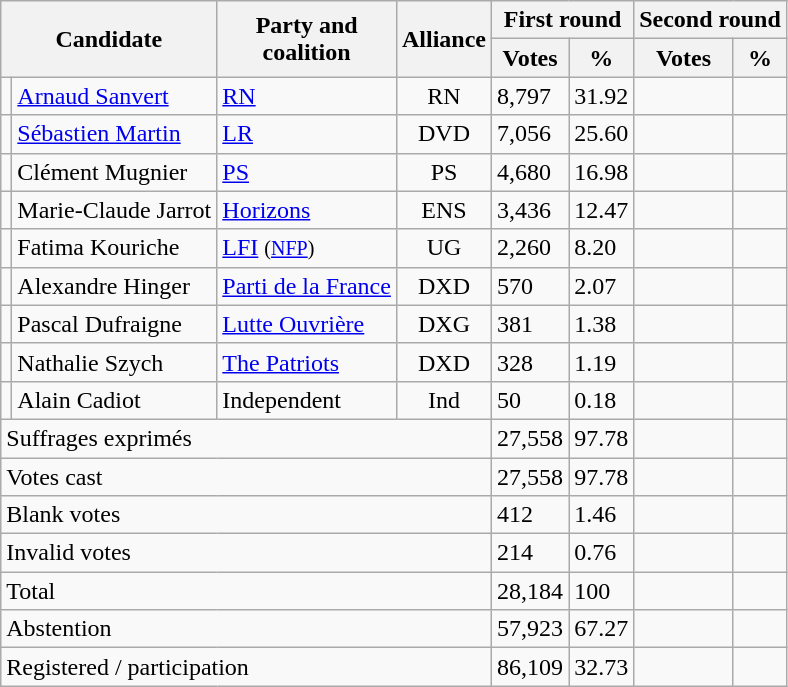<table class="wikitable">
<tr>
<th colspan="2" rowspan="2">Candidate</th>
<th rowspan="2">Party and<br>coalition</th>
<th rowspan="2">Alliance</th>
<th colspan="2">First round</th>
<th colspan="2">Second round</th>
</tr>
<tr>
<th>Votes</th>
<th>%</th>
<th>Votes</th>
<th>%</th>
</tr>
<tr>
<td></td>
<td align="left"><a href='#'>Arnaud Sanvert</a></td>
<td align="left"><a href='#'>RN</a></td>
<td align="center"><abbr>RN</abbr></td>
<td>8,797</td>
<td>31.92</td>
<td></td>
<td></td>
</tr>
<tr>
<td></td>
<td align="left"><a href='#'>Sébastien Martin</a></td>
<td align="left"><a href='#'>LR</a></td>
<td align="center"><abbr>DVD</abbr></td>
<td>7,056</td>
<td>25.60</td>
<td></td>
<td></td>
</tr>
<tr>
<td></td>
<td align="left">Clément Mugnier</td>
<td align="left"><a href='#'>PS</a></td>
<td align="center"><abbr>PS</abbr></td>
<td>4,680</td>
<td>16.98</td>
<td></td>
</tr>
<tr>
<td></td>
<td align="left">Marie-Claude Jarrot</td>
<td align="left"><a href='#'>Horizons</a></td>
<td align="center"><abbr>ENS</abbr></td>
<td>3,436</td>
<td>12.47</td>
<td></td>
<td></td>
</tr>
<tr>
<td></td>
<td align="left">Fatima Kouriche</td>
<td align="left"><a href='#'>LFI</a> <small>(<a href='#'>NFP</a>)</small></td>
<td align="center"><abbr>UG</abbr></td>
<td>2,260</td>
<td>8.20</td>
<td></td>
</tr>
<tr>
<td></td>
<td align="left">Alexandre Hinger</td>
<td align="left"><a href='#'>Parti de la France</a></td>
<td align="center"><abbr>DXD</abbr></td>
<td>570</td>
<td>2.07</td>
<td></td>
<td></td>
</tr>
<tr>
<td></td>
<td align="left">Pascal Dufraigne</td>
<td align="left"><a href='#'>Lutte Ouvrière</a></td>
<td align="center"><abbr>DXG</abbr></td>
<td>381</td>
<td>1.38</td>
<td></td>
<td></td>
</tr>
<tr>
<td></td>
<td align="left">Nathalie Szych</td>
<td align="left"><a href='#'>The Patriots</a></td>
<td align="center"><abbr>DXD</abbr></td>
<td>328</td>
<td>1.19</td>
<td></td>
<td></td>
</tr>
<tr>
<td></td>
<td align="left">Alain Cadiot</td>
<td align="left">Independent</td>
<td align="center"><abbr>Ind</abbr></td>
<td>50</td>
<td>0.18</td>
<td></td>
<td></td>
</tr>
<tr>
<td colspan="4" align="left">Suffrages exprimés</td>
<td>27,558</td>
<td>97.78</td>
<td></td>
<td></td>
</tr>
<tr>
<td colspan="4" align="left">Votes cast</td>
<td>27,558</td>
<td>97.78</td>
<td></td>
<td></td>
</tr>
<tr>
<td colspan="4" align="left">Blank votes</td>
<td>412</td>
<td>1.46</td>
<td></td>
<td></td>
</tr>
<tr>
<td colspan="4" align="left">Invalid votes</td>
<td>214</td>
<td>0.76</td>
<td></td>
<td></td>
</tr>
<tr>
<td colspan="4" align="left">Total</td>
<td>28,184</td>
<td>100</td>
<td></td>
<td></td>
</tr>
<tr>
<td colspan="4" align="left">Abstention</td>
<td>57,923</td>
<td>67.27</td>
<td></td>
<td></td>
</tr>
<tr>
<td colspan="4" align="left">Registered / participation</td>
<td>86,109</td>
<td>32.73</td>
<td></td>
<td></td>
</tr>
</table>
